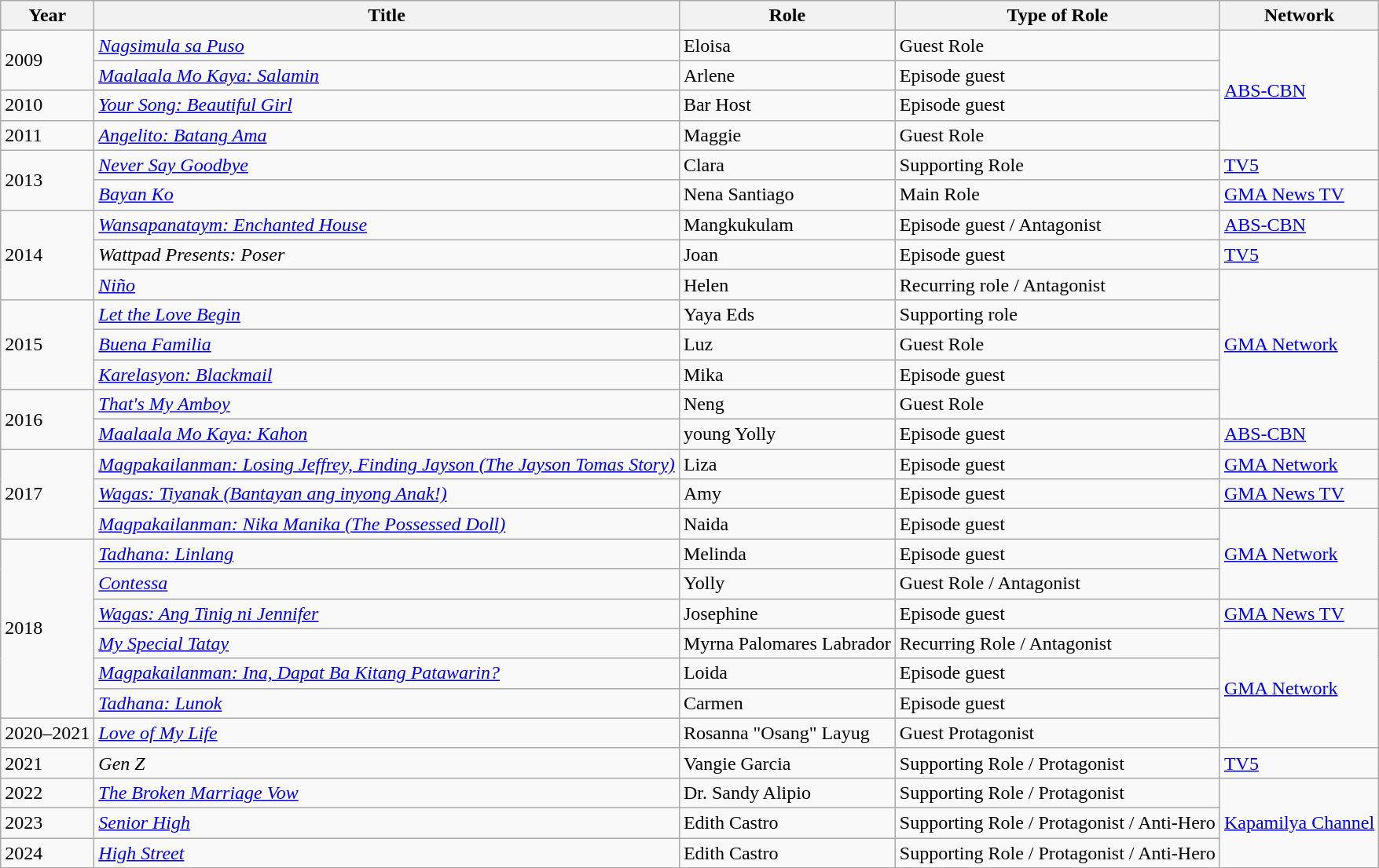<table class="wikitable sortable">
<tr>
<th>Year</th>
<th>Title</th>
<th>Role</th>
<th>Type of Role</th>
<th>Network</th>
</tr>
<tr>
<td rowspan="2">2009</td>
<td><em><a href='#'>Nagsimula sa Puso</a></em></td>
<td>Eloisa</td>
<td>Guest Role</td>
<td rowspan="4"><a href='#'>ABS-CBN</a></td>
</tr>
<tr>
<td><em><a href='#'>Maalaala Mo Kaya: Salamin</a></em></td>
<td>Arlene</td>
<td>Episode guest</td>
</tr>
<tr>
<td>2010</td>
<td><em><a href='#'>Your Song: Beautiful Girl</a></em></td>
<td>Bar Host</td>
<td>Episode guest</td>
</tr>
<tr>
<td>2011</td>
<td><em><a href='#'>Angelito: Batang Ama</a></em></td>
<td>Maggie</td>
<td>Guest Role</td>
</tr>
<tr>
<td rowspan="2">2013</td>
<td><em><a href='#'>Never Say Goodbye</a></em></td>
<td>Clara</td>
<td>Supporting Role</td>
<td><a href='#'>TV5</a></td>
</tr>
<tr>
<td><em><a href='#'>Bayan Ko</a></em></td>
<td>Nena Santiago</td>
<td>Main Role</td>
<td><a href='#'>GMA News TV</a></td>
</tr>
<tr>
<td rowspan="3">2014</td>
<td><em><a href='#'>Wansapanataym: Enchanted House</a></em></td>
<td>Mangkukulam</td>
<td>Episode guest / Antagonist</td>
<td><a href='#'>ABS-CBN</a></td>
</tr>
<tr>
<td><em>Wattpad Presents: Poser</em></td>
<td>Joan</td>
<td>Episode guest</td>
<td><a href='#'>TV5</a></td>
</tr>
<tr>
<td><em><a href='#'>Niño</a></em></td>
<td>Helen</td>
<td>Recurring role / Antagonist</td>
<td rowspan="5"><a href='#'>GMA Network</a></td>
</tr>
<tr>
<td rowspan="3">2015</td>
<td><em><a href='#'>Let the Love Begin</a></em></td>
<td>Yaya Eds</td>
<td>Supporting role</td>
</tr>
<tr>
<td><em><a href='#'>Buena Familia</a></em></td>
<td>Luz</td>
<td>Guest Role</td>
</tr>
<tr>
<td><em><a href='#'>Karelasyon: Blackmail</a></em></td>
<td>Mika</td>
<td>Episode guest</td>
</tr>
<tr>
<td rowspan="2">2016</td>
<td><em><a href='#'>That's My Amboy</a></em></td>
<td>Neng</td>
<td>Guest Role</td>
</tr>
<tr>
<td><em><a href='#'>Maalaala Mo Kaya: Kahon</a></em></td>
<td>young Yolly</td>
<td>Episode guest</td>
<td><a href='#'>ABS-CBN</a></td>
</tr>
<tr>
<td rowspan="3">2017</td>
<td><em><a href='#'>Magpakailanman: Losing Jeffrey, Finding Jayson (The Jayson Tomas Story)</a></em></td>
<td>Liza</td>
<td>Episode guest</td>
<td><a href='#'>GMA Network</a></td>
</tr>
<tr>
<td><em><a href='#'>Wagas: Tiyanak (Bantayan ang inyong Anak!)</a></em></td>
<td>Amy</td>
<td>Episode guest</td>
<td><a href='#'>GMA News TV</a></td>
</tr>
<tr>
<td><em><a href='#'>Magpakailanman: Nika Manika (The Possessed Doll)</a></em></td>
<td>Naida</td>
<td>Episode guest</td>
<td rowspan="3"><a href='#'>GMA Network</a></td>
</tr>
<tr>
<td rowspan="6">2018</td>
<td><em><a href='#'>Tadhana: Linlang</a></em></td>
<td>Melinda</td>
<td>Episode guest</td>
</tr>
<tr>
<td><em><a href='#'>Contessa</a></em></td>
<td>Yolly</td>
<td>Guest Role / Antagonist</td>
</tr>
<tr>
<td><em><a href='#'>Wagas: Ang Tinig ni Jennifer</a></em></td>
<td>Josephine</td>
<td>Episode guest</td>
<td><a href='#'>GMA News TV</a></td>
</tr>
<tr>
<td><em><a href='#'>My Special Tatay</a></em></td>
<td>Myrna Palomares Labrador</td>
<td>Recurring Role / Antagonist</td>
<td rowspan="4"><a href='#'>GMA Network</a></td>
</tr>
<tr>
<td><em><a href='#'>Magpakailanman: Ina, Dapat Ba Kitang Patawarin?</a></em></td>
<td>Loida</td>
<td>Episode guest</td>
</tr>
<tr>
<td><em><a href='#'>Tadhana: Lunok</a></em></td>
<td>Carmen</td>
<td>Episode guest</td>
</tr>
<tr>
<td>2020–2021</td>
<td><em><a href='#'>Love of My Life</a></em></td>
<td>Rosanna "Osang" Layug</td>
<td>Guest Protagonist</td>
</tr>
<tr>
<td>2021</td>
<td><em>Gen Z</em></td>
<td>Vangie Garcia</td>
<td>Supporting Role / Protagonist</td>
<td><a href='#'>TV5</a></td>
</tr>
<tr>
<td>2022</td>
<td><em><a href='#'>The Broken Marriage Vow</a></em></td>
<td>Dr. Sandy Alipio</td>
<td>Supporting Role / Protagonist</td>
<td rowspan="3"><a href='#'>Kapamilya Channel</a></td>
</tr>
<tr>
<td>2023</td>
<td><em><a href='#'>Senior High</a></em></td>
<td>Edith Castro</td>
<td>Supporting Role / Protagonist / Anti-Hero</td>
</tr>
<tr>
<td>2024</td>
<td><em><a href='#'>High Street</a></em></td>
<td>Edith Castro</td>
<td>Supporting Role / Protagonist / Anti-Hero</td>
</tr>
</table>
